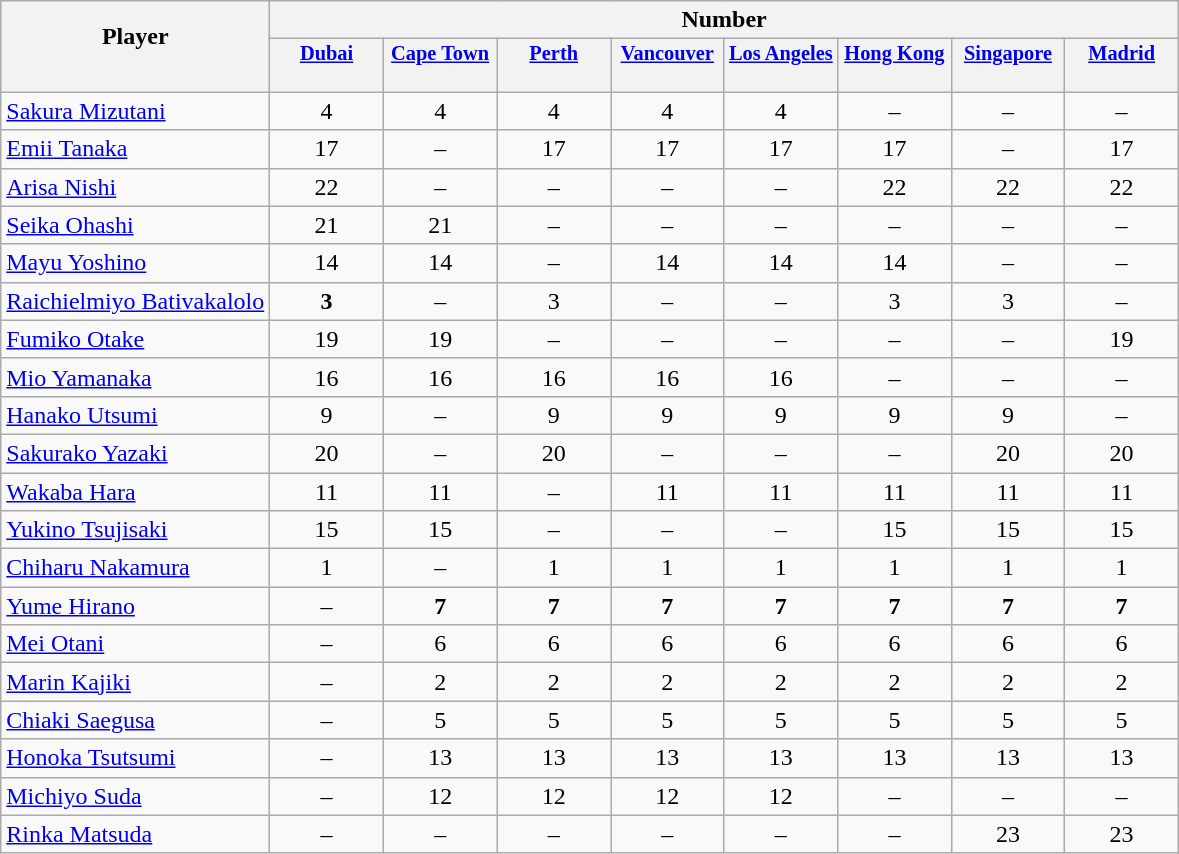<table class="wikitable sortable" style="text-align:center;">
<tr>
<th rowspan=2 style="border-bottom:0px;">Player</th>
<th colspan="8">Number</th>
</tr>
<tr>
<th valign=top style="width:5.2em; border-bottom:0px; padding:2px; font-size:85%;"><a href='#'>Dubai</a></th>
<th valign=top style="width:5.2em; border-bottom:0px; padding:2px; font-size:85%;"><a href='#'>Cape Town</a></th>
<th valign=top style="width:5.2em; border-bottom:0px; padding:2px; font-size:85%;"><a href='#'>Perth</a></th>
<th valign="top" style="width:5.2em; border-bottom:0px; padding:2px; font-size:85%;"><a href='#'>Vancouver</a></th>
<th valign=top style="width:5.2em; border-bottom:0px; padding:2px; font-size:85%;"><a href='#'>Los Angeles</a></th>
<th valign="top" style="width:5.2em; border-bottom:0px; padding:2px; font-size:85%;"><a href='#'>Hong Kong</a></th>
<th valign="top" style="width:5.2em; border-bottom:0px; padding:2px; font-size:85%;"><a href='#'>Singapore</a></th>
<th valign="top" style="width:5.2em; border-bottom:0px; padding:2px; font-size:85%;"><a href='#'>Madrid</a></th>
</tr>
<tr style="line-height:8px;">
<th style="border-top:0px;"> </th>
<th data-sort-type="number" style="border-top:0px;"></th>
<th data-sort-type="number" style="border-top:0px;"></th>
<th data-sort-type="number" style="border-top:0px;"></th>
<th data-sort-type="number" style="border-top:0px;"></th>
<th data-sort-type="number" style="border-top:0px;"></th>
<th data-sort-type="number" style="border-top:0px;"></th>
<th data-sort-type="number" style="border-top:0px;"></th>
<th data-sort-type="number" style="border-top:0px;"></th>
</tr>
<tr>
<td align=left><a href='#'>Sakura Mizutani</a></td>
<td>4</td>
<td>4</td>
<td>4</td>
<td>4</td>
<td>4</td>
<td>–</td>
<td>–</td>
<td>–</td>
</tr>
<tr>
<td align=left><a href='#'>Emii Tanaka</a></td>
<td>17</td>
<td>–</td>
<td>17</td>
<td>17</td>
<td>17</td>
<td>17</td>
<td>–</td>
<td>17</td>
</tr>
<tr>
<td align=left><a href='#'>Arisa Nishi</a></td>
<td>22</td>
<td>–</td>
<td>–</td>
<td>–</td>
<td>–</td>
<td>22</td>
<td>22</td>
<td>22</td>
</tr>
<tr>
<td align=left><a href='#'>Seika Ohashi</a></td>
<td>21</td>
<td>21</td>
<td>–</td>
<td>–</td>
<td>–</td>
<td>–</td>
<td>–</td>
<td>–</td>
</tr>
<tr>
<td align=left><a href='#'>Mayu Yoshino</a></td>
<td>14</td>
<td>14</td>
<td>–</td>
<td>14</td>
<td>14</td>
<td>14</td>
<td>–</td>
<td>–</td>
</tr>
<tr>
<td align=left><a href='#'>Raichielmiyo Bativakalolo</a></td>
<td><strong>3</strong></td>
<td>–</td>
<td>3</td>
<td>–</td>
<td>–</td>
<td>3</td>
<td>3</td>
<td>–</td>
</tr>
<tr>
<td align=left><a href='#'>Fumiko Otake</a></td>
<td>19</td>
<td>19</td>
<td>–</td>
<td>–</td>
<td>–</td>
<td>–</td>
<td>–</td>
<td>19</td>
</tr>
<tr>
<td align=left><a href='#'>Mio Yamanaka</a></td>
<td>16</td>
<td>16</td>
<td>16</td>
<td>16</td>
<td>16</td>
<td>–</td>
<td>–</td>
<td>–</td>
</tr>
<tr>
<td align=left><a href='#'>Hanako Utsumi</a></td>
<td>9</td>
<td>–</td>
<td>9</td>
<td>9</td>
<td>9</td>
<td>9</td>
<td>9</td>
<td>–</td>
</tr>
<tr>
<td align=left><a href='#'>Sakurako Yazaki</a></td>
<td>20</td>
<td>–</td>
<td>20</td>
<td>–</td>
<td>–</td>
<td>–</td>
<td>20</td>
<td>20</td>
</tr>
<tr>
<td align=left><a href='#'>Wakaba Hara</a></td>
<td>11</td>
<td>11</td>
<td>–</td>
<td>11</td>
<td>11</td>
<td>11</td>
<td>11</td>
<td>11</td>
</tr>
<tr>
<td align=left><a href='#'>Yukino Tsujisaki</a></td>
<td>15</td>
<td>15</td>
<td>–</td>
<td>–</td>
<td>–</td>
<td>15</td>
<td>15</td>
<td>15</td>
</tr>
<tr>
<td align=left><a href='#'>Chiharu Nakamura</a></td>
<td>1</td>
<td>–</td>
<td>1</td>
<td>1</td>
<td>1</td>
<td>1</td>
<td>1</td>
<td>1</td>
</tr>
<tr>
<td align=left><a href='#'>Yume Hirano</a></td>
<td>–</td>
<td><strong>7</strong></td>
<td><strong>7</strong></td>
<td><strong>7</strong></td>
<td><strong>7</strong></td>
<td><strong>7</strong></td>
<td><strong>7</strong></td>
<td><strong>7</strong></td>
</tr>
<tr>
<td align=left><a href='#'>Mei Otani</a></td>
<td>–</td>
<td>6</td>
<td>6</td>
<td>6</td>
<td>6</td>
<td>6</td>
<td>6</td>
<td>6</td>
</tr>
<tr>
<td align=left><a href='#'>Marin Kajiki</a></td>
<td>–</td>
<td>2</td>
<td>2</td>
<td>2</td>
<td>2</td>
<td>2</td>
<td>2</td>
<td>2</td>
</tr>
<tr>
<td align=left><a href='#'>Chiaki Saegusa</a></td>
<td>–</td>
<td>5</td>
<td>5</td>
<td>5</td>
<td>5</td>
<td>5</td>
<td>5</td>
<td>5</td>
</tr>
<tr>
<td align=left><a href='#'>Honoka Tsutsumi</a></td>
<td>–</td>
<td>13</td>
<td>13</td>
<td>13</td>
<td>13</td>
<td>13</td>
<td>13</td>
<td>13</td>
</tr>
<tr>
<td align=left><a href='#'>Michiyo Suda</a></td>
<td>–</td>
<td>12</td>
<td>12</td>
<td>12</td>
<td>12</td>
<td>–</td>
<td>–</td>
<td>–</td>
</tr>
<tr>
<td align=left><a href='#'>Rinka Matsuda</a></td>
<td>–</td>
<td>–</td>
<td>–</td>
<td>–</td>
<td>–</td>
<td>–</td>
<td>23</td>
<td>23</td>
</tr>
</table>
